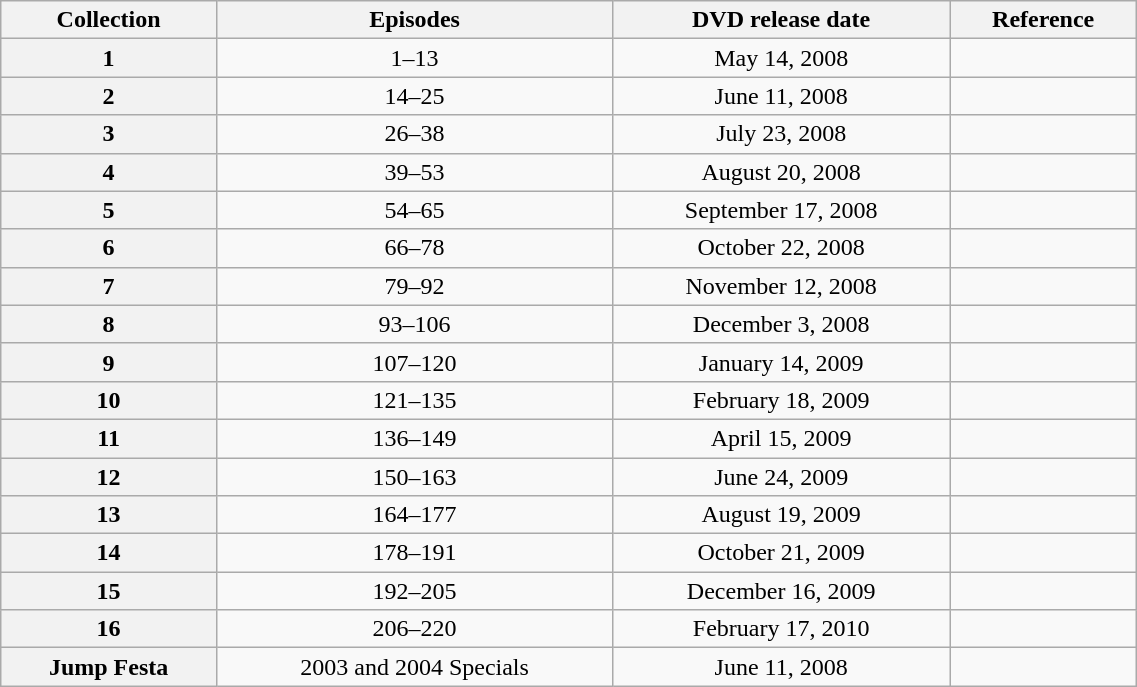<table class="wikitable" style="text-align: center; width: 60%;">
<tr>
<th scope="col">Collection</th>
<th scope="col">Episodes</th>
<th scope="col">DVD release date</th>
<th scope="col">Reference</th>
</tr>
<tr>
<th scope="row">1</th>
<td>1–13</td>
<td>May 14, 2008</td>
<td></td>
</tr>
<tr>
<th scope="row">2</th>
<td>14–25</td>
<td>June 11, 2008</td>
<td></td>
</tr>
<tr>
<th scope="row">3</th>
<td>26–38</td>
<td>July 23, 2008</td>
<td></td>
</tr>
<tr>
<th scope="row">4</th>
<td>39–53</td>
<td>August 20, 2008</td>
<td></td>
</tr>
<tr>
<th scope="row">5</th>
<td>54–65</td>
<td>September 17, 2008</td>
<td></td>
</tr>
<tr>
<th scope="row">6</th>
<td>66–78</td>
<td>October 22, 2008</td>
<td></td>
</tr>
<tr>
<th scope="row">7</th>
<td>79–92</td>
<td>November 12, 2008</td>
<td></td>
</tr>
<tr>
<th scope="row">8</th>
<td>93–106</td>
<td>December 3, 2008</td>
<td></td>
</tr>
<tr>
<th scope="row">9</th>
<td>107–120</td>
<td>January 14, 2009</td>
<td></td>
</tr>
<tr>
<th scope="row">10</th>
<td>121–135</td>
<td>February 18, 2009</td>
<td></td>
</tr>
<tr>
<th scope="row">11</th>
<td>136–149</td>
<td>April 15, 2009</td>
<td></td>
</tr>
<tr>
<th scope="row">12</th>
<td>150–163</td>
<td>June 24, 2009</td>
<td></td>
</tr>
<tr>
<th scope="row">13</th>
<td>164–177</td>
<td>August 19, 2009</td>
<td></td>
</tr>
<tr>
<th scope="row">14</th>
<td>178–191</td>
<td>October 21, 2009</td>
<td></td>
</tr>
<tr>
<th scope="row">15</th>
<td>192–205</td>
<td>December 16, 2009</td>
<td></td>
</tr>
<tr>
<th scope="row">16</th>
<td>206–220</td>
<td>February 17, 2010</td>
<td></td>
</tr>
<tr>
<th scope="row">Jump Festa</th>
<td>2003 and 2004 Specials</td>
<td>June 11, 2008</td>
<td></td>
</tr>
</table>
